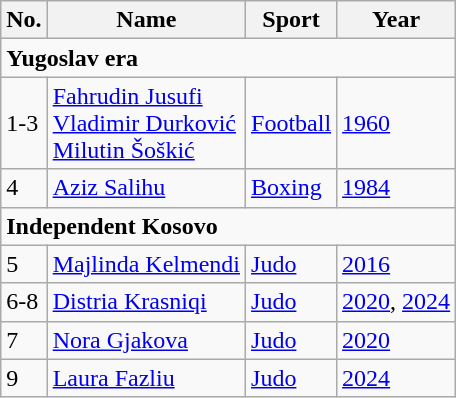<table class=wikitable>
<tr>
<th>No.</th>
<th>Name</th>
<th>Sport</th>
<th>Year</th>
</tr>
<tr>
<td colspan=4><strong>Yugoslav era</strong></td>
</tr>
<tr>
<td>1-3</td>
<td><a href='#'>Fahrudin Jusufi</a> <br> <a href='#'>Vladimir Durković</a> <br> <a href='#'>Milutin Šoškić</a></td>
<td><a href='#'>Football</a></td>
<td><a href='#'>1960</a></td>
</tr>
<tr>
<td>4</td>
<td><a href='#'>Aziz Salihu</a></td>
<td><a href='#'>Boxing</a></td>
<td><a href='#'>1984</a></td>
</tr>
<tr>
<td colspan=4><strong>Independent Kosovo</strong></td>
</tr>
<tr>
<td>5</td>
<td><a href='#'>Majlinda Kelmendi</a></td>
<td><a href='#'>Judo</a></td>
<td><a href='#'>2016</a></td>
</tr>
<tr>
<td>6-8</td>
<td><a href='#'>Distria Krasniqi</a></td>
<td><a href='#'>Judo</a></td>
<td><a href='#'>2020</a>, <a href='#'>2024</a></td>
</tr>
<tr>
<td>7</td>
<td><a href='#'>Nora Gjakova</a></td>
<td><a href='#'>Judo</a></td>
<td><a href='#'>2020</a></td>
</tr>
<tr>
<td>9</td>
<td><a href='#'>Laura Fazliu</a></td>
<td><a href='#'>Judo</a></td>
<td><a href='#'>2024</a></td>
</tr>
</table>
